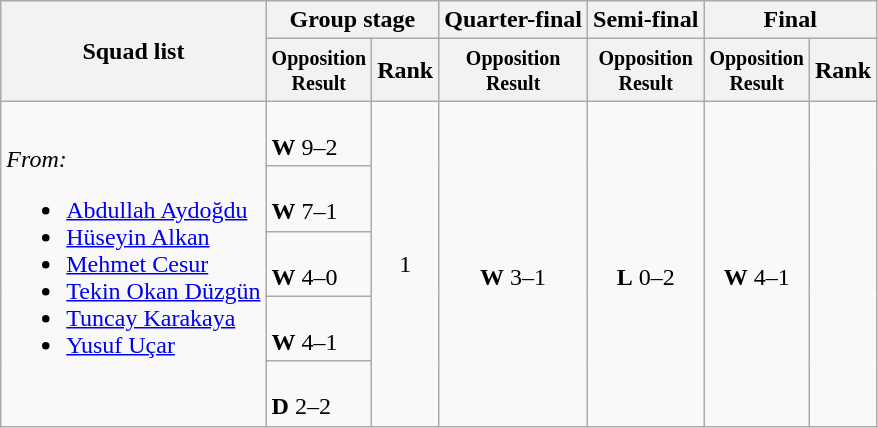<table class=wikitable>
<tr>
<th rowspan="2">Squad list</th>
<th colspan="2">Group stage</th>
<th>Quarter-final</th>
<th>Semi-final</th>
<th colspan="2">Final</th>
</tr>
<tr>
<th style="line-height:1em"><small>Opposition<br>Result</small></th>
<th>Rank</th>
<th style="line-height:1em"><small>Opposition<br>Result</small></th>
<th style="line-height:1em"><small>Opposition<br>Result</small></th>
<th style="line-height:1em"><small>Opposition<br>Result</small></th>
<th>Rank</th>
</tr>
<tr>
<td rowspan="5"><em>From:</em><br><ul><li><a href='#'>Abdullah Aydoğdu</a></li><li><a href='#'>Hüseyin Alkan</a></li><li><a href='#'>Mehmet Cesur</a></li><li><a href='#'>Tekin Okan Düzgün</a></li><li><a href='#'>Tuncay Karakaya</a></li><li><a href='#'>Yusuf Uçar</a></li></ul></td>
<td align="left"><br><strong>W</strong> 9–2</td>
<td align="center" rowspan="5">1</td>
<td align="center" rowspan="5"><br><strong>W</strong> 3–1</td>
<td align="center" rowspan="5"><br><strong>L</strong> 0–2</td>
<td align="center" rowspan="5"><br><strong>W</strong> 4–1</td>
<td align="center" rowspan="5"></td>
</tr>
<tr>
<td align="left"><br><strong>W</strong> 7–1</td>
</tr>
<tr>
<td align="left"><br><strong>W</strong> 4–0</td>
</tr>
<tr>
<td align="left"><br><strong>W</strong> 4–1</td>
</tr>
<tr>
<td align="left"><br><strong>D</strong> 2–2</td>
</tr>
</table>
